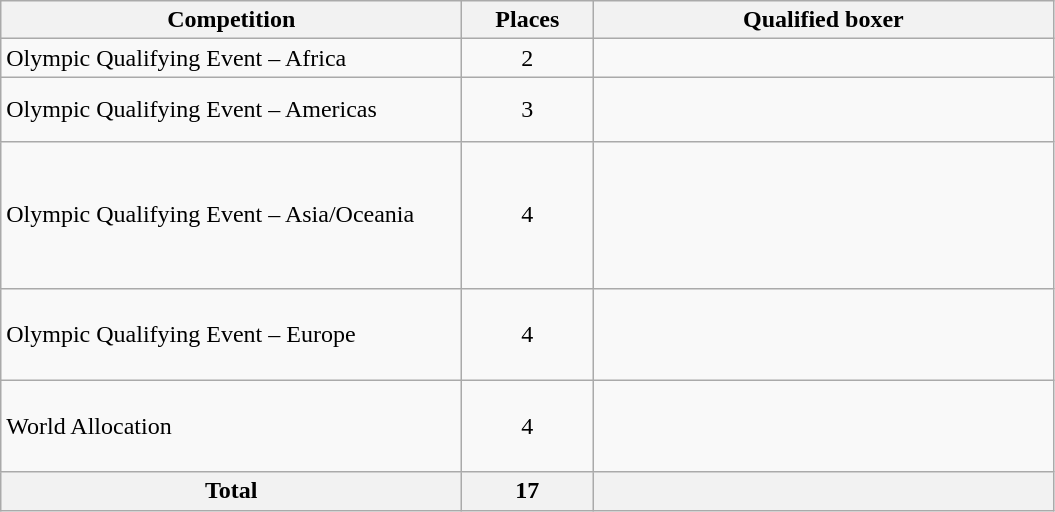<table class=wikitable>
<tr>
<th width=300>Competition</th>
<th width=80>Places</th>
<th width=300>Qualified boxer</th>
</tr>
<tr>
<td>Olympic Qualifying Event – Africa</td>
<td align="center">2</td>
<td><br></td>
</tr>
<tr>
<td>Olympic Qualifying Event – Americas</td>
<td align="center">3</td>
<td><br><br></td>
</tr>
<tr>
<td>Olympic Qualifying Event – Asia/Oceania</td>
<td align="center">4</td>
<td><br><s></s><br><s></s><br><br><br></td>
</tr>
<tr>
<td>Olympic Qualifying Event – Europe</td>
<td align="center">4</td>
<td><br><br><br></td>
</tr>
<tr>
<td>World Allocation</td>
<td align="center">4</td>
<td><br><br><br></td>
</tr>
<tr>
<th>Total</th>
<th>17</th>
<th></th>
</tr>
</table>
